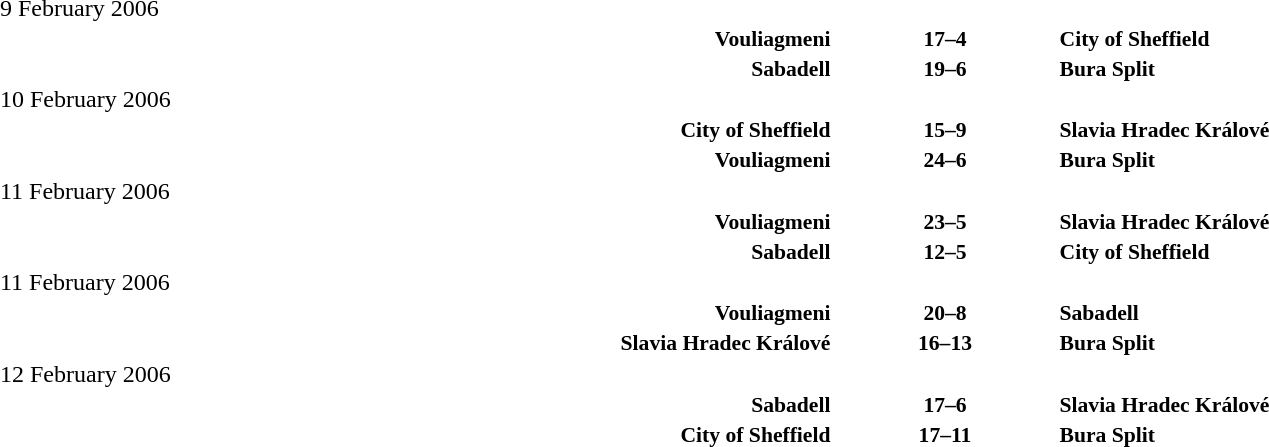<table width=100% cellspacing=1>
<tr>
<th></th>
<th></th>
<th></th>
</tr>
<tr>
<td>9 February 2006</td>
</tr>
<tr style=font-size:90%>
<td align=right><strong>Vouliagmeni</strong></td>
<td align=center><strong>17–4</strong></td>
<td><strong>City of Sheffield</strong></td>
</tr>
<tr style=font-size:90%>
<td align=right><strong>Sabadell</strong></td>
<td align=center><strong>19–6</strong></td>
<td><strong>Bura Split</strong></td>
</tr>
<tr>
<td>10 February 2006</td>
</tr>
<tr style=font-size:90%>
<td align=right><strong>City of Sheffield</strong></td>
<td align=center><strong>15–9</strong></td>
<td><strong>Slavia Hradec Králové</strong></td>
</tr>
<tr style=font-size:90%>
<td align=right><strong>Vouliagmeni</strong></td>
<td align=center><strong>24–6</strong></td>
<td><strong>Bura Split</strong></td>
</tr>
<tr>
<td>11 February 2006</td>
</tr>
<tr style=font-size:90%>
<td align=right><strong>Vouliagmeni</strong></td>
<td align=center><strong>23–5</strong></td>
<td><strong>Slavia Hradec Králové</strong></td>
</tr>
<tr style=font-size:90%>
<td align=right><strong>Sabadell</strong></td>
<td align=center><strong>12–5</strong></td>
<td><strong>City of Sheffield</strong></td>
</tr>
<tr>
<td>11 February 2006</td>
</tr>
<tr style=font-size:90%>
<td align=right><strong>Vouliagmeni</strong></td>
<td align=center><strong>20–8</strong></td>
<td><strong>Sabadell</strong></td>
</tr>
<tr style=font-size:90%>
<td align=right><strong>Slavia Hradec Králové</strong></td>
<td align=center><strong>16–13</strong></td>
<td><strong>Bura Split</strong></td>
</tr>
<tr>
<td>12 February 2006</td>
</tr>
<tr style=font-size:90%>
<td align=right><strong>Sabadell</strong></td>
<td align=center><strong>17–6</strong></td>
<td><strong>Slavia Hradec Králové</strong></td>
</tr>
<tr style=font-size:90%>
<td align=right><strong>City of Sheffield</strong></td>
<td align=center><strong>17–11</strong></td>
<td><strong>Bura Split</strong></td>
</tr>
</table>
